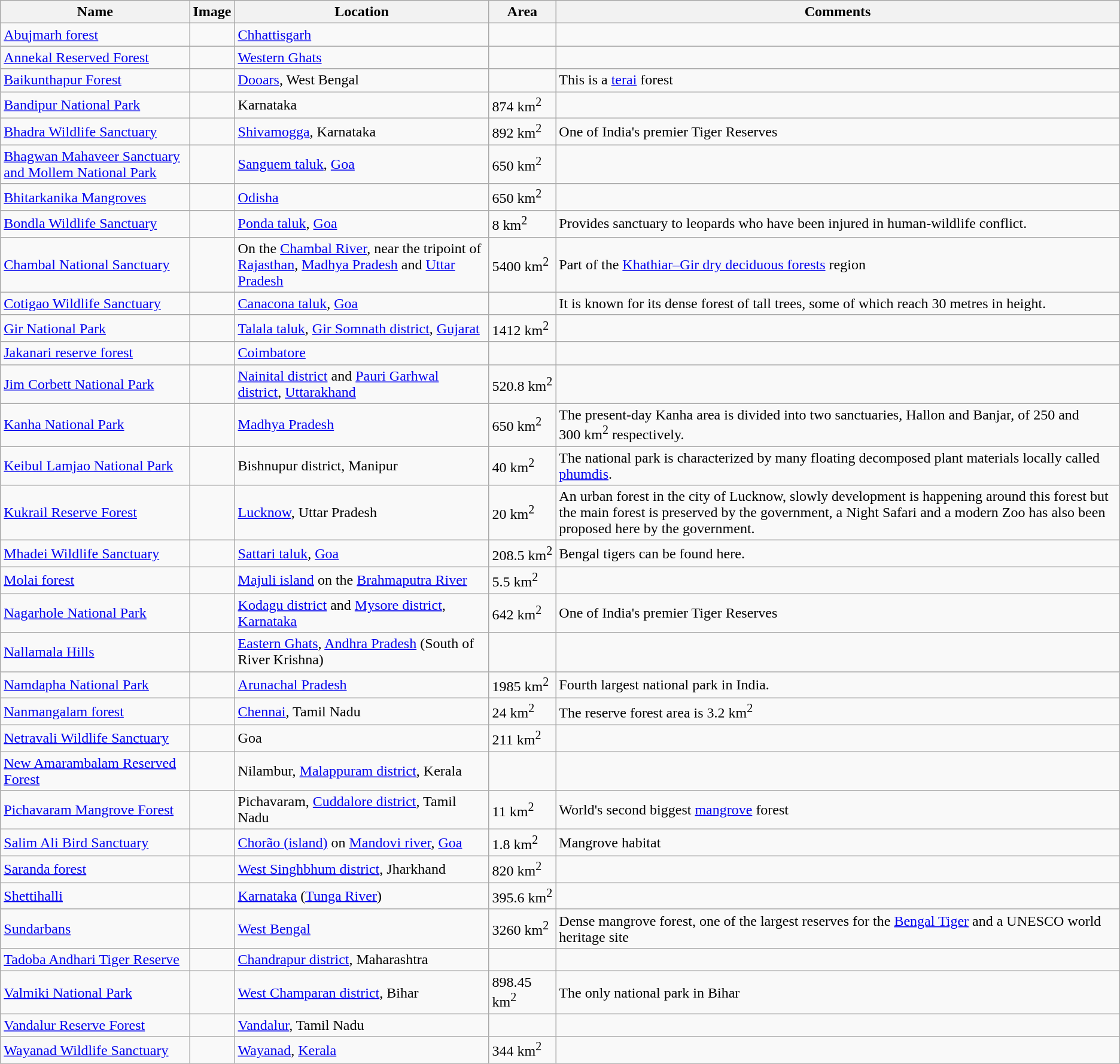<table class="wikitable sortable">
<tr>
<th>Name</th>
<th class="unsortable">Image</th>
<th class="unsortable">Location</th>
<th style="width: 50px;">Area</th>
<th class="unsortable">Comments</th>
</tr>
<tr>
<td><a href='#'>Abujmarh forest</a></td>
<td></td>
<td><a href='#'>Chhattisgarh</a></td>
<td></td>
<td></td>
</tr>
<tr>
<td><a href='#'>Annekal Reserved Forest</a></td>
<td></td>
<td><a href='#'>Western Ghats</a></td>
<td></td>
<td></td>
</tr>
<tr>
<td><a href='#'>Baikunthapur Forest</a></td>
<td></td>
<td><a href='#'>Dooars</a>, West Bengal</td>
<td></td>
<td>This is a <a href='#'>terai</a> forest</td>
</tr>
<tr>
<td><a href='#'>Bandipur National Park</a></td>
<td></td>
<td>Karnataka</td>
<td>874 km<sup>2</sup></td>
<td></td>
</tr>
<tr>
<td><a href='#'>Bhadra Wildlife Sanctuary</a></td>
<td></td>
<td><a href='#'>Shivamogga</a>, Karnataka</td>
<td>892 km<sup>2</sup></td>
<td>One of India's premier Tiger Reserves</td>
</tr>
<tr>
<td><a href='#'>Bhagwan Mahaveer Sanctuary and Mollem National Park</a></td>
<td></td>
<td><a href='#'>Sanguem taluk</a>, <a href='#'>Goa</a></td>
<td>650 km<sup>2</sup></td>
<td></td>
</tr>
<tr>
<td><a href='#'>Bhitarkanika Mangroves</a></td>
<td></td>
<td><a href='#'>Odisha</a></td>
<td>650 km<sup>2</sup></td>
<td></td>
</tr>
<tr>
<td><a href='#'>Bondla Wildlife Sanctuary</a></td>
<td></td>
<td><a href='#'>Ponda taluk</a>, <a href='#'>Goa</a></td>
<td>8 km<sup>2</sup></td>
<td>Provides sanctuary to leopards who have been injured in human-wildlife conflict.</td>
</tr>
<tr>
<td><a href='#'>Chambal National Sanctuary</a></td>
<td></td>
<td>On the <a href='#'>Chambal River</a>, near the tripoint of <a href='#'>Rajasthan</a>, <a href='#'>Madhya Pradesh</a> and <a href='#'>Uttar Pradesh</a></td>
<td>5400 km<sup>2</sup></td>
<td>Part of the <a href='#'>Khathiar–Gir dry deciduous forests</a> region</td>
</tr>
<tr>
<td><a href='#'>Cotigao Wildlife Sanctuary</a></td>
<td></td>
<td><a href='#'>Canacona taluk</a>, <a href='#'>Goa</a></td>
<td></td>
<td>It is known for its dense forest of tall trees, some of which reach 30 metres in height.</td>
</tr>
<tr>
<td><a href='#'>Gir National Park</a></td>
<td></td>
<td><a href='#'>Talala taluk</a>, <a href='#'>Gir Somnath district</a>, <a href='#'>Gujarat</a></td>
<td>1412 km<sup>2</sup></td>
<td></td>
</tr>
<tr>
<td><a href='#'>Jakanari reserve forest</a></td>
<td></td>
<td><a href='#'>Coimbatore</a></td>
<td></td>
<td></td>
</tr>
<tr>
<td><a href='#'>Jim Corbett National Park</a></td>
<td></td>
<td><a href='#'>Nainital district</a> and <a href='#'>Pauri Garhwal district</a>, <a href='#'>Uttarakhand</a></td>
<td>520.8 km<sup>2</sup></td>
<td></td>
</tr>
<tr>
<td><a href='#'>Kanha National Park</a></td>
<td></td>
<td><a href='#'>Madhya Pradesh</a></td>
<td>650 km<sup>2</sup></td>
<td>The present-day Kanha area is divided into two sanctuaries, Hallon and Banjar, of 250 and 300 km<sup>2</sup> respectively.</td>
</tr>
<tr>
<td><a href='#'>Keibul Lamjao National Park</a></td>
<td></td>
<td>Bishnupur district, Manipur</td>
<td>40 km<sup>2</sup></td>
<td>The national park is characterized by many floating decomposed plant materials locally called <a href='#'>phumdis</a>.</td>
</tr>
<tr>
<td><a href='#'>Kukrail Reserve Forest</a></td>
<td></td>
<td><a href='#'>Lucknow</a>, Uttar Pradesh</td>
<td>20 km<sup>2</sup></td>
<td>An urban forest in the city of Lucknow, slowly development is happening around this forest but the main forest is preserved by the government, a Night Safari and a modern Zoo has also been proposed here by the government.</td>
</tr>
<tr>
<td><a href='#'>Mhadei Wildlife Sanctuary</a></td>
<td></td>
<td><a href='#'>Sattari taluk</a>, <a href='#'>Goa</a></td>
<td>208.5 km<sup>2</sup></td>
<td>Bengal tigers can be found here.</td>
</tr>
<tr>
<td><a href='#'>Molai forest</a></td>
<td></td>
<td><a href='#'>Majuli island</a> on the <a href='#'>Brahmaputra River</a></td>
<td>5.5 km<sup>2</sup></td>
<td></td>
</tr>
<tr>
<td><a href='#'>Nagarhole National Park</a></td>
<td></td>
<td><a href='#'>Kodagu district</a> and <a href='#'>Mysore district</a>, <a href='#'>Karnataka</a></td>
<td>642 km<sup>2</sup></td>
<td>One of India's premier Tiger Reserves</td>
</tr>
<tr>
<td><a href='#'>Nallamala Hills</a></td>
<td></td>
<td><a href='#'>Eastern Ghats</a>, <a href='#'>Andhra Pradesh</a> (South of River Krishna)</td>
<td></td>
<td></td>
</tr>
<tr>
<td><a href='#'>Namdapha National Park</a></td>
<td></td>
<td><a href='#'>Arunachal Pradesh</a></td>
<td>1985 km<sup>2</sup></td>
<td>Fourth largest national park in India.</td>
</tr>
<tr>
<td><a href='#'>Nanmangalam forest</a></td>
<td></td>
<td><a href='#'>Chennai</a>, Tamil Nadu</td>
<td>24 km<sup>2</sup></td>
<td>The reserve forest area is 3.2 km<sup>2</sup></td>
</tr>
<tr>
<td><a href='#'>Netravali Wildlife Sanctuary</a></td>
<td></td>
<td>Goa</td>
<td>211 km<sup>2</sup></td>
<td></td>
</tr>
<tr>
<td><a href='#'>New Amarambalam Reserved Forest</a></td>
<td></td>
<td>Nilambur, <a href='#'>Malappuram district</a>, Kerala</td>
<td></td>
<td></td>
</tr>
<tr>
<td><a href='#'>Pichavaram Mangrove Forest</a></td>
<td></td>
<td>Pichavaram, <a href='#'>Cuddalore district</a>, Tamil Nadu</td>
<td>11 km<sup>2</sup></td>
<td>World's second biggest <a href='#'>mangrove</a> forest</td>
</tr>
<tr>
<td><a href='#'>Salim Ali Bird Sanctuary</a></td>
<td></td>
<td><a href='#'>Chorão (island)</a> on <a href='#'>Mandovi river</a>, <a href='#'>Goa</a></td>
<td>1.8 km<sup>2</sup></td>
<td>Mangrove habitat</td>
</tr>
<tr>
<td><a href='#'>Saranda forest</a></td>
<td></td>
<td><a href='#'>West Singhbhum district</a>, Jharkhand</td>
<td>820 km<sup>2</sup></td>
<td></td>
</tr>
<tr>
<td><a href='#'>Shettihalli</a></td>
<td></td>
<td><a href='#'>Karnataka</a> (<a href='#'>Tunga River</a>)</td>
<td>395.6 km<sup>2</sup></td>
<td></td>
</tr>
<tr>
<td><a href='#'>Sundarbans</a></td>
<td></td>
<td><a href='#'>West Bengal</a></td>
<td>3260 km<sup>2</sup></td>
<td>Dense mangrove forest, one of the largest reserves for the <a href='#'>Bengal Tiger</a> and a UNESCO world heritage site</td>
</tr>
<tr>
<td><a href='#'>Tadoba Andhari Tiger Reserve</a></td>
<td></td>
<td><a href='#'>Chandrapur district</a>, Maharashtra</td>
<td></td>
<td></td>
</tr>
<tr>
<td><a href='#'>Valmiki National Park</a></td>
<td></td>
<td><a href='#'>West Champaran district</a>, Bihar</td>
<td>898.45 km<sup>2</sup></td>
<td>The only national park in Bihar</td>
</tr>
<tr>
<td><a href='#'>Vandalur Reserve Forest</a></td>
<td></td>
<td><a href='#'>Vandalur</a>, Tamil Nadu</td>
<td></td>
<td></td>
</tr>
<tr>
<td><a href='#'>Wayanad Wildlife Sanctuary</a></td>
<td></td>
<td><a href='#'>Wayanad</a>, <a href='#'>Kerala</a></td>
<td>344 km<sup>2</sup></td>
<td></td>
</tr>
</table>
